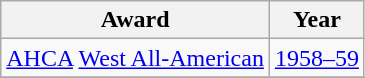<table class="wikitable">
<tr>
<th>Award</th>
<th>Year</th>
</tr>
<tr>
<td><a href='#'>AHCA</a> <a href='#'>West All-American</a></td>
<td><a href='#'>1958–59</a></td>
</tr>
<tr>
</tr>
</table>
